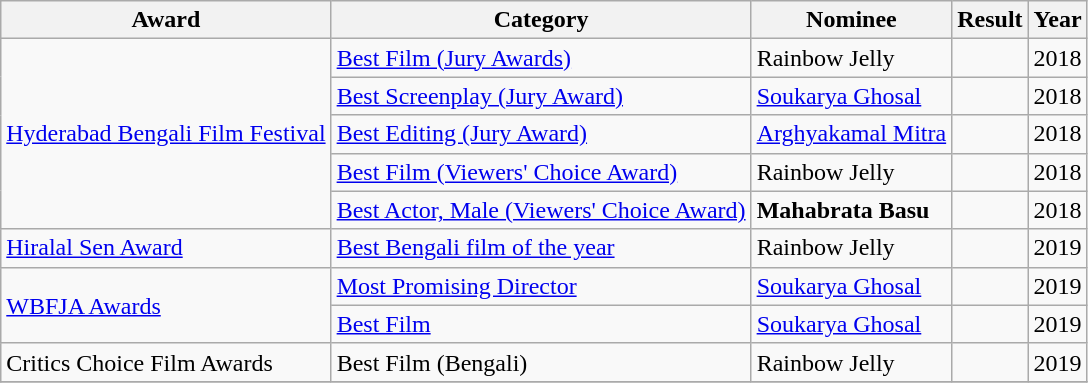<table class="wikitable sortable">
<tr>
<th>Award</th>
<th>Category</th>
<th>Nominee</th>
<th>Result</th>
<th>Year</th>
</tr>
<tr>
<td rowspan=5><a href='#'>Hyderabad Bengali Film Festival</a></td>
<td><a href='#'>Best Film (Jury Awards)</a></td>
<td>Rainbow Jelly</td>
<td></td>
<td>2018</td>
</tr>
<tr>
<td><a href='#'>Best Screenplay (Jury Award)</a></td>
<td><a href='#'>Soukarya Ghosal</a></td>
<td></td>
<td>2018</td>
</tr>
<tr>
<td><a href='#'>Best Editing (Jury Award)</a></td>
<td><a href='#'>Arghyakamal Mitra</a></td>
<td></td>
<td>2018</td>
</tr>
<tr>
<td><a href='#'>Best Film (Viewers' Choice Award)</a></td>
<td>Rainbow Jelly</td>
<td></td>
<td>2018</td>
</tr>
<tr>
<td><a href='#'>Best Actor, Male (Viewers' Choice Award)</a></td>
<td><strong> Mahabrata Basu</strong></td>
<td></td>
<td>2018</td>
</tr>
<tr>
<td rowspan=1><a href='#'>Hiralal Sen Award</a></td>
<td><a href='#'>Best Bengali film of the year</a></td>
<td>Rainbow Jelly</td>
<td></td>
<td>2019</td>
</tr>
<tr>
<td rowspan=2><a href='#'>WBFJA Awards</a></td>
<td><a href='#'>Most Promising Director</a></td>
<td><a href='#'>Soukarya Ghosal</a></td>
<td></td>
<td>2019</td>
</tr>
<tr>
<td><a href='#'>Best Film</a></td>
<td><a href='#'>Soukarya Ghosal</a></td>
<td></td>
<td>2019</td>
</tr>
<tr>
<td rowspan=1>Critics Choice Film Awards</td>
<td>Best Film (Bengali)</td>
<td>Rainbow Jelly</td>
<td></td>
<td>2019</td>
</tr>
<tr>
</tr>
</table>
